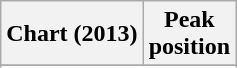<table class="wikitable sortable plainrowheaders">
<tr>
<th>Chart (2013)</th>
<th>Peak<br>position</th>
</tr>
<tr>
</tr>
<tr>
</tr>
<tr>
</tr>
<tr>
</tr>
<tr>
</tr>
<tr>
</tr>
<tr>
</tr>
<tr>
</tr>
<tr>
</tr>
<tr>
</tr>
<tr>
</tr>
<tr>
</tr>
<tr>
</tr>
</table>
